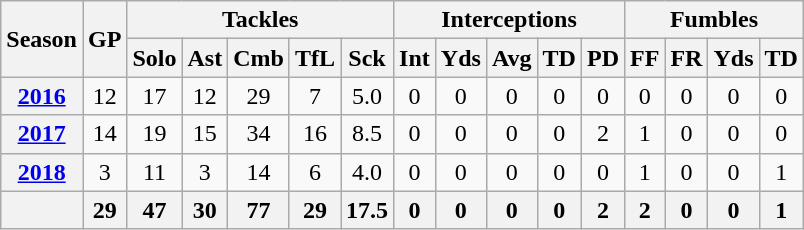<table class="wikitable" style="text-align:center;">
<tr>
<th rowspan="2">Season</th>
<th rowspan="2">GP</th>
<th colspan="5">Tackles</th>
<th colspan="5">Interceptions</th>
<th colspan="4">Fumbles</th>
</tr>
<tr>
<th>Solo</th>
<th>Ast</th>
<th>Cmb</th>
<th>TfL</th>
<th>Sck</th>
<th>Int</th>
<th>Yds</th>
<th>Avg</th>
<th>TD</th>
<th>PD</th>
<th>FF</th>
<th>FR</th>
<th>Yds</th>
<th>TD</th>
</tr>
<tr>
<th><a href='#'>2016</a></th>
<td>12</td>
<td>17</td>
<td>12</td>
<td>29</td>
<td>7</td>
<td>5.0</td>
<td>0</td>
<td>0</td>
<td>0</td>
<td>0</td>
<td>0</td>
<td>0</td>
<td>0</td>
<td>0</td>
<td>0</td>
</tr>
<tr>
<th><a href='#'>2017</a></th>
<td>14</td>
<td>19</td>
<td>15</td>
<td>34</td>
<td>16</td>
<td>8.5</td>
<td>0</td>
<td>0</td>
<td>0</td>
<td>0</td>
<td>2</td>
<td>1</td>
<td>0</td>
<td>0</td>
<td>0</td>
</tr>
<tr>
<th><a href='#'>2018</a></th>
<td>3</td>
<td>11</td>
<td>3</td>
<td>14</td>
<td>6</td>
<td>4.0</td>
<td>0</td>
<td>0</td>
<td>0</td>
<td>0</td>
<td>0</td>
<td>1</td>
<td>0</td>
<td>0</td>
<td>1</td>
</tr>
<tr>
<th></th>
<th>29</th>
<th>47</th>
<th>30</th>
<th>77</th>
<th>29</th>
<th>17.5</th>
<th>0</th>
<th>0</th>
<th>0</th>
<th>0</th>
<th>2</th>
<th>2</th>
<th>0</th>
<th>0</th>
<th>1</th>
</tr>
</table>
